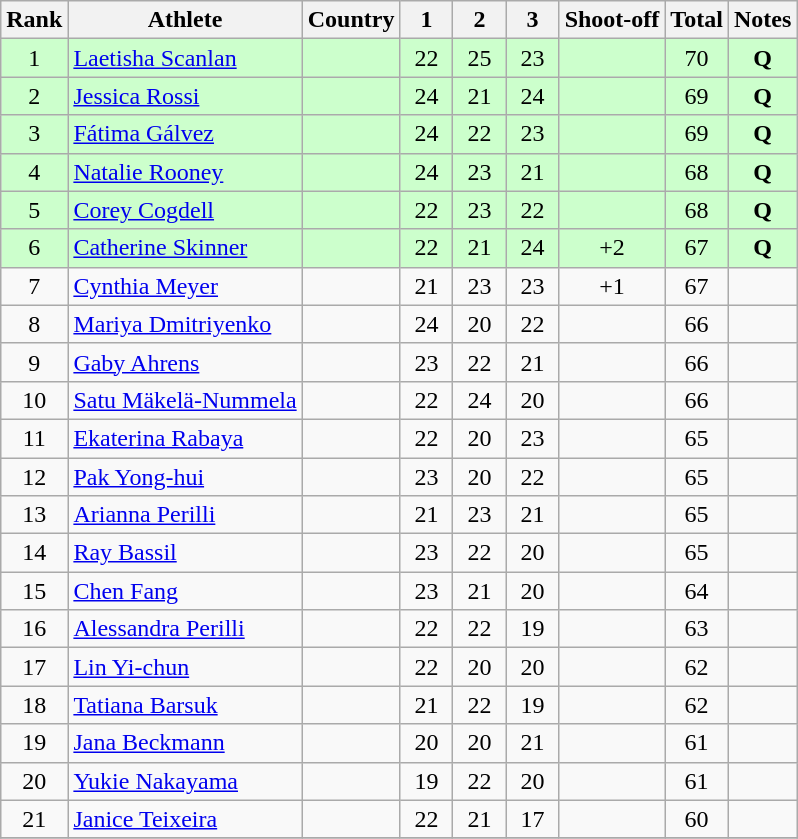<table class="wikitable sortable" style="text-align:center">
<tr>
<th>Rank</th>
<th>Athlete</th>
<th>Country</th>
<th class="unsortable" style="width: 28px">1</th>
<th class="unsortable" style="width: 28px">2</th>
<th class="unsortable" style="width: 28px">3</th>
<th class="unsortable">Shoot-off</th>
<th>Total</th>
<th class="unsortable">Notes</th>
</tr>
<tr bgcolor=ccffcc>
<td>1</td>
<td align="left"><a href='#'>Laetisha Scanlan</a></td>
<td align="left"></td>
<td>22</td>
<td>25</td>
<td>23</td>
<td></td>
<td>70</td>
<td><strong>Q</strong></td>
</tr>
<tr bgcolor=ccffcc>
<td>2</td>
<td align="left"><a href='#'>Jessica Rossi</a></td>
<td align="left"></td>
<td>24</td>
<td>21</td>
<td>24</td>
<td></td>
<td>69</td>
<td><strong>Q</strong></td>
</tr>
<tr bgcolor=ccffcc>
<td>3</td>
<td align="left"><a href='#'>Fátima Gálvez</a></td>
<td align="left"></td>
<td>24</td>
<td>22</td>
<td>23</td>
<td></td>
<td>69</td>
<td><strong>Q</strong></td>
</tr>
<tr bgcolor=ccffcc>
<td>4</td>
<td align="left"><a href='#'>Natalie Rooney</a></td>
<td align="left"></td>
<td>24</td>
<td>23</td>
<td>21</td>
<td></td>
<td>68</td>
<td><strong>Q</strong></td>
</tr>
<tr bgcolor=ccffcc>
<td>5</td>
<td align="left"><a href='#'>Corey Cogdell</a></td>
<td align="left"></td>
<td>22</td>
<td>23</td>
<td>22</td>
<td></td>
<td>68</td>
<td><strong>Q</strong></td>
</tr>
<tr bgcolor=ccffcc>
<td>6</td>
<td align="left"><a href='#'>Catherine Skinner</a></td>
<td align="left"></td>
<td>22</td>
<td>21</td>
<td>24</td>
<td>+2</td>
<td>67</td>
<td><strong>Q</strong></td>
</tr>
<tr>
<td>7</td>
<td align="left"><a href='#'>Cynthia Meyer</a></td>
<td align="left"></td>
<td>21</td>
<td>23</td>
<td>23</td>
<td>+1</td>
<td>67</td>
<td></td>
</tr>
<tr>
<td>8</td>
<td align="left"><a href='#'>Mariya Dmitriyenko</a></td>
<td align="left"></td>
<td>24</td>
<td>20</td>
<td>22</td>
<td></td>
<td>66</td>
<td></td>
</tr>
<tr>
<td>9</td>
<td align="left"><a href='#'>Gaby Ahrens</a></td>
<td align="left"></td>
<td>23</td>
<td>22</td>
<td>21</td>
<td></td>
<td>66</td>
<td></td>
</tr>
<tr>
<td>10</td>
<td align="left"><a href='#'>Satu Mäkelä-Nummela</a></td>
<td align="left"></td>
<td>22</td>
<td>24</td>
<td>20</td>
<td></td>
<td>66</td>
<td></td>
</tr>
<tr>
<td>11</td>
<td align="left"><a href='#'>Ekaterina Rabaya</a></td>
<td align="left"></td>
<td>22</td>
<td>20</td>
<td>23</td>
<td></td>
<td>65</td>
<td></td>
</tr>
<tr>
<td>12</td>
<td align="left"><a href='#'>Pak Yong-hui</a></td>
<td align="left"></td>
<td>23</td>
<td>20</td>
<td>22</td>
<td></td>
<td>65</td>
<td></td>
</tr>
<tr>
<td>13</td>
<td align="left"><a href='#'>Arianna Perilli</a></td>
<td align="left"></td>
<td>21</td>
<td>23</td>
<td>21</td>
<td></td>
<td>65</td>
<td></td>
</tr>
<tr>
<td>14</td>
<td align="left"><a href='#'>Ray Bassil</a></td>
<td align="left"></td>
<td>23</td>
<td>22</td>
<td>20</td>
<td></td>
<td>65</td>
<td></td>
</tr>
<tr>
<td>15</td>
<td align="left"><a href='#'>Chen Fang</a></td>
<td align="left"></td>
<td>23</td>
<td>21</td>
<td>20</td>
<td></td>
<td>64</td>
<td></td>
</tr>
<tr>
<td>16</td>
<td align="left"><a href='#'>Alessandra Perilli</a></td>
<td align="left"></td>
<td>22</td>
<td>22</td>
<td>19</td>
<td></td>
<td>63</td>
<td></td>
</tr>
<tr>
<td>17</td>
<td align="left"><a href='#'>Lin Yi-chun</a></td>
<td align="left"></td>
<td>22</td>
<td>20</td>
<td>20</td>
<td></td>
<td>62</td>
<td></td>
</tr>
<tr>
<td>18</td>
<td align="left"><a href='#'>Tatiana Barsuk</a></td>
<td align="left"></td>
<td>21</td>
<td>22</td>
<td>19</td>
<td></td>
<td>62</td>
<td></td>
</tr>
<tr>
<td>19</td>
<td align="left"><a href='#'>Jana Beckmann</a></td>
<td align="left"></td>
<td>20</td>
<td>20</td>
<td>21</td>
<td></td>
<td>61</td>
<td></td>
</tr>
<tr>
<td>20</td>
<td align="left"><a href='#'>Yukie Nakayama</a></td>
<td align="left"></td>
<td>19</td>
<td>22</td>
<td>20</td>
<td></td>
<td>61</td>
<td></td>
</tr>
<tr>
<td>21</td>
<td align="left"><a href='#'>Janice Teixeira</a></td>
<td align="left"></td>
<td>22</td>
<td>21</td>
<td>17</td>
<td></td>
<td>60</td>
<td></td>
</tr>
<tr>
</tr>
</table>
